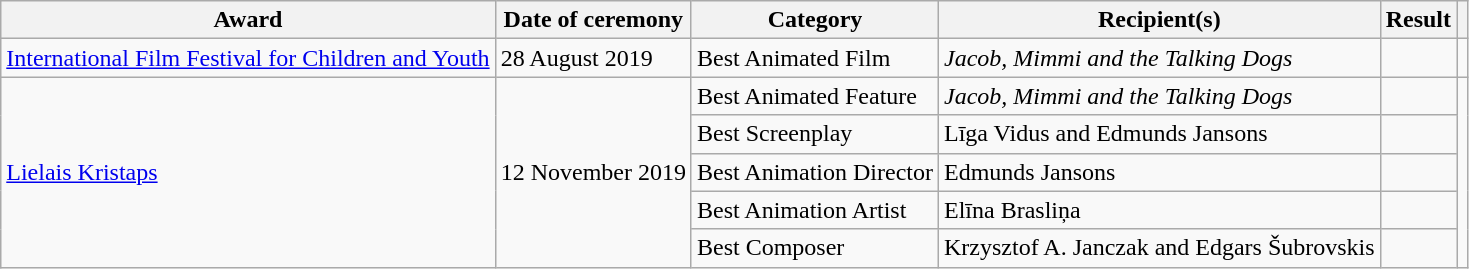<table class="wikitable sortable">
<tr>
<th>Award</th>
<th>Date of ceremony</th>
<th>Category</th>
<th>Recipient(s)</th>
<th>Result</th>
<th></th>
</tr>
<tr>
<td><a href='#'>International Film Festival for Children and Youth</a></td>
<td>28 August 2019</td>
<td>Best Animated Film</td>
<td><em>Jacob, Mimmi and the Talking Dogs</em></td>
<td></td>
<td></td>
</tr>
<tr>
<td rowspan="5"><a href='#'>Lielais Kristaps</a></td>
<td rowspan="5">12 November 2019</td>
<td>Best Animated Feature</td>
<td><em>Jacob, Mimmi and the Talking Dogs</em></td>
<td></td>
<td rowspan="5"></td>
</tr>
<tr>
<td>Best Screenplay</td>
<td>Līga Vidus and Edmunds Jansons</td>
<td></td>
</tr>
<tr>
<td>Best Animation Director</td>
<td>Edmunds Jansons</td>
<td></td>
</tr>
<tr>
<td>Best Animation Artist</td>
<td>Elīna Brasliņa</td>
<td></td>
</tr>
<tr>
<td>Best Composer</td>
<td>Krzysztof A. Janczak and Edgars Šubrovskis</td>
<td></td>
</tr>
</table>
